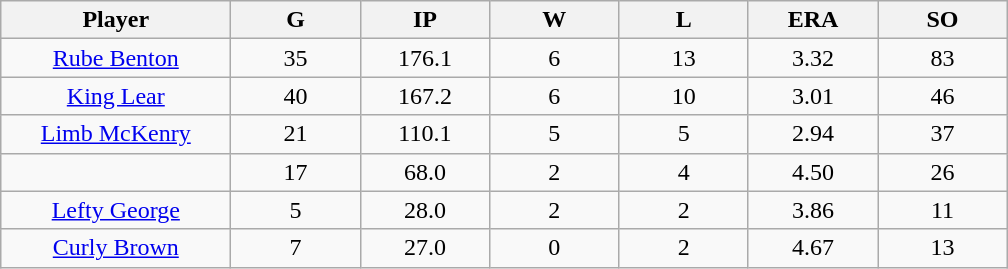<table class="wikitable sortable">
<tr>
<th bgcolor="#DDDDFF" width="16%">Player</th>
<th bgcolor="#DDDDFF" width="9%">G</th>
<th bgcolor="#DDDDFF" width="9%">IP</th>
<th bgcolor="#DDDDFF" width="9%">W</th>
<th bgcolor="#DDDDFF" width="9%">L</th>
<th bgcolor="#DDDDFF" width="9%">ERA</th>
<th bgcolor="#DDDDFF" width="9%">SO</th>
</tr>
<tr align="center">
<td><a href='#'>Rube Benton</a></td>
<td>35</td>
<td>176.1</td>
<td>6</td>
<td>13</td>
<td>3.32</td>
<td>83</td>
</tr>
<tr align=center>
<td><a href='#'>King Lear</a></td>
<td>40</td>
<td>167.2</td>
<td>6</td>
<td>10</td>
<td>3.01</td>
<td>46</td>
</tr>
<tr align=center>
<td><a href='#'>Limb McKenry</a></td>
<td>21</td>
<td>110.1</td>
<td>5</td>
<td>5</td>
<td>2.94</td>
<td>37</td>
</tr>
<tr align=center>
<td></td>
<td>17</td>
<td>68.0</td>
<td>2</td>
<td>4</td>
<td>4.50</td>
<td>26</td>
</tr>
<tr align="center">
<td><a href='#'>Lefty George</a></td>
<td>5</td>
<td>28.0</td>
<td>2</td>
<td>2</td>
<td>3.86</td>
<td>11</td>
</tr>
<tr align=center>
<td><a href='#'>Curly Brown</a></td>
<td>7</td>
<td>27.0</td>
<td>0</td>
<td>2</td>
<td>4.67</td>
<td>13</td>
</tr>
</table>
